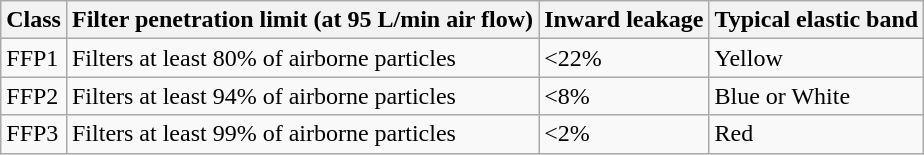<table class="wikitable">
<tr>
<th>Class</th>
<th>Filter penetration limit (at 95 L/min air flow)</th>
<th>Inward leakage</th>
<th>Typical elastic band</th>
</tr>
<tr>
<td>FFP1</td>
<td>Filters at least 80% of airborne particles</td>
<td><22%</td>
<td>Yellow</td>
</tr>
<tr>
<td>FFP2</td>
<td>Filters at least 94% of airborne particles</td>
<td><8%</td>
<td>Blue or White</td>
</tr>
<tr>
<td>FFP3</td>
<td>Filters at least 99% of airborne particles</td>
<td><2%</td>
<td>Red</td>
</tr>
</table>
